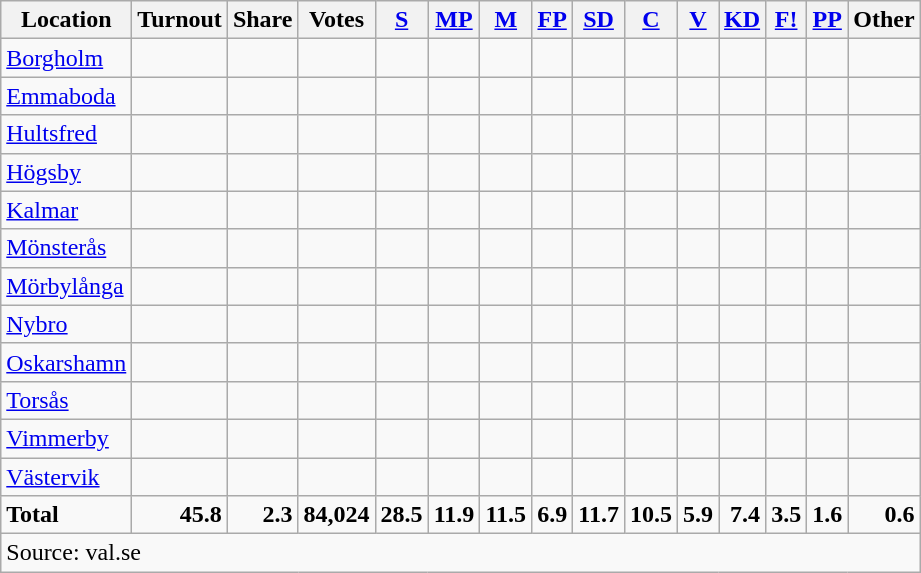<table class="wikitable sortable" style=text-align:right>
<tr>
<th>Location</th>
<th>Turnout</th>
<th>Share</th>
<th>Votes</th>
<th><a href='#'>S</a></th>
<th><a href='#'>MP</a></th>
<th><a href='#'>M</a></th>
<th><a href='#'>FP</a></th>
<th><a href='#'>SD</a></th>
<th><a href='#'>C</a></th>
<th><a href='#'>V</a></th>
<th><a href='#'>KD</a></th>
<th><a href='#'>F!</a></th>
<th><a href='#'>PP</a></th>
<th>Other</th>
</tr>
<tr>
<td align=left><a href='#'>Borgholm</a></td>
<td></td>
<td></td>
<td></td>
<td></td>
<td></td>
<td></td>
<td></td>
<td></td>
<td></td>
<td></td>
<td></td>
<td></td>
<td></td>
<td></td>
</tr>
<tr>
<td align=left><a href='#'>Emmaboda</a></td>
<td></td>
<td></td>
<td></td>
<td></td>
<td></td>
<td></td>
<td></td>
<td></td>
<td></td>
<td></td>
<td></td>
<td></td>
<td></td>
<td></td>
</tr>
<tr>
<td align=left><a href='#'>Hultsfred</a></td>
<td></td>
<td></td>
<td></td>
<td></td>
<td></td>
<td></td>
<td></td>
<td></td>
<td></td>
<td></td>
<td></td>
<td></td>
<td></td>
<td></td>
</tr>
<tr>
<td align=left><a href='#'>Högsby</a></td>
<td></td>
<td></td>
<td></td>
<td></td>
<td></td>
<td></td>
<td></td>
<td></td>
<td></td>
<td></td>
<td></td>
<td></td>
<td></td>
<td></td>
</tr>
<tr>
<td align=left><a href='#'>Kalmar</a></td>
<td></td>
<td></td>
<td></td>
<td></td>
<td></td>
<td></td>
<td></td>
<td></td>
<td></td>
<td></td>
<td></td>
<td></td>
<td></td>
<td></td>
</tr>
<tr>
<td align=left><a href='#'>Mönsterås</a></td>
<td></td>
<td></td>
<td></td>
<td></td>
<td></td>
<td></td>
<td></td>
<td></td>
<td></td>
<td></td>
<td></td>
<td></td>
<td></td>
<td></td>
</tr>
<tr>
<td align=left><a href='#'>Mörbylånga</a></td>
<td></td>
<td></td>
<td></td>
<td></td>
<td></td>
<td></td>
<td></td>
<td></td>
<td></td>
<td></td>
<td></td>
<td></td>
<td></td>
<td></td>
</tr>
<tr>
<td align=left><a href='#'>Nybro</a></td>
<td></td>
<td></td>
<td></td>
<td></td>
<td></td>
<td></td>
<td></td>
<td></td>
<td></td>
<td></td>
<td></td>
<td></td>
<td></td>
<td></td>
</tr>
<tr>
<td align=left><a href='#'>Oskarshamn</a></td>
<td></td>
<td></td>
<td></td>
<td></td>
<td></td>
<td></td>
<td></td>
<td></td>
<td></td>
<td></td>
<td></td>
<td></td>
<td></td>
<td></td>
</tr>
<tr>
<td align=left><a href='#'>Torsås</a></td>
<td></td>
<td></td>
<td></td>
<td></td>
<td></td>
<td></td>
<td></td>
<td></td>
<td></td>
<td></td>
<td></td>
<td></td>
<td></td>
<td></td>
</tr>
<tr>
<td align=left><a href='#'>Vimmerby</a></td>
<td></td>
<td></td>
<td></td>
<td></td>
<td></td>
<td></td>
<td></td>
<td></td>
<td></td>
<td></td>
<td></td>
<td></td>
<td></td>
<td></td>
</tr>
<tr>
<td align=left><a href='#'>Västervik</a></td>
<td></td>
<td></td>
<td></td>
<td></td>
<td></td>
<td></td>
<td></td>
<td></td>
<td></td>
<td></td>
<td></td>
<td></td>
<td></td>
<td></td>
</tr>
<tr>
<td align=left><strong>Total</strong></td>
<td><strong>45.8</strong></td>
<td><strong>2.3</strong></td>
<td><strong>84,024</strong></td>
<td><strong>28.5</strong></td>
<td><strong>11.9</strong></td>
<td><strong>11.5</strong></td>
<td><strong>6.9</strong></td>
<td><strong>11.7</strong></td>
<td><strong>10.5</strong></td>
<td><strong>5.9</strong></td>
<td><strong>7.4</strong></td>
<td><strong>3.5</strong></td>
<td><strong>1.6</strong></td>
<td><strong>0.6</strong></td>
</tr>
<tr>
<td align=left colspan=15>Source: val.se </td>
</tr>
</table>
